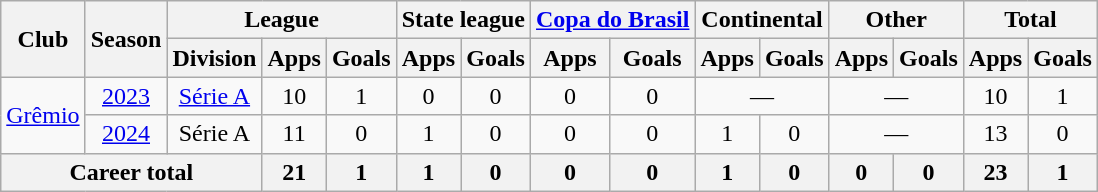<table class="wikitable" style="text-align:center">
<tr>
<th rowspan="2">Club</th>
<th rowspan="2">Season</th>
<th colspan="3">League</th>
<th colspan="2">State league</th>
<th colspan="2"><a href='#'>Copa do Brasil</a></th>
<th colspan="2">Continental</th>
<th colspan="2">Other</th>
<th colspan="2">Total</th>
</tr>
<tr>
<th>Division</th>
<th>Apps</th>
<th>Goals</th>
<th>Apps</th>
<th>Goals</th>
<th>Apps</th>
<th>Goals</th>
<th>Apps</th>
<th>Goals</th>
<th>Apps</th>
<th>Goals</th>
<th>Apps</th>
<th>Goals</th>
</tr>
<tr>
<td rowspan="2"><a href='#'>Grêmio</a></td>
<td><a href='#'>2023</a></td>
<td><a href='#'>Série A</a></td>
<td>10</td>
<td>1</td>
<td>0</td>
<td>0</td>
<td>0</td>
<td>0</td>
<td colspan="2">—</td>
<td colspan="2">—</td>
<td>10</td>
<td>1</td>
</tr>
<tr>
<td><a href='#'>2024</a></td>
<td>Série A</td>
<td>11</td>
<td>0</td>
<td>1</td>
<td>0</td>
<td>0</td>
<td>0</td>
<td>1</td>
<td>0</td>
<td colspan="2">—</td>
<td>13</td>
<td>0</td>
</tr>
<tr>
<th colspan="3">Career total</th>
<th>21</th>
<th>1</th>
<th>1</th>
<th>0</th>
<th>0</th>
<th>0</th>
<th>1</th>
<th>0</th>
<th>0</th>
<th>0</th>
<th>23</th>
<th>1</th>
</tr>
</table>
